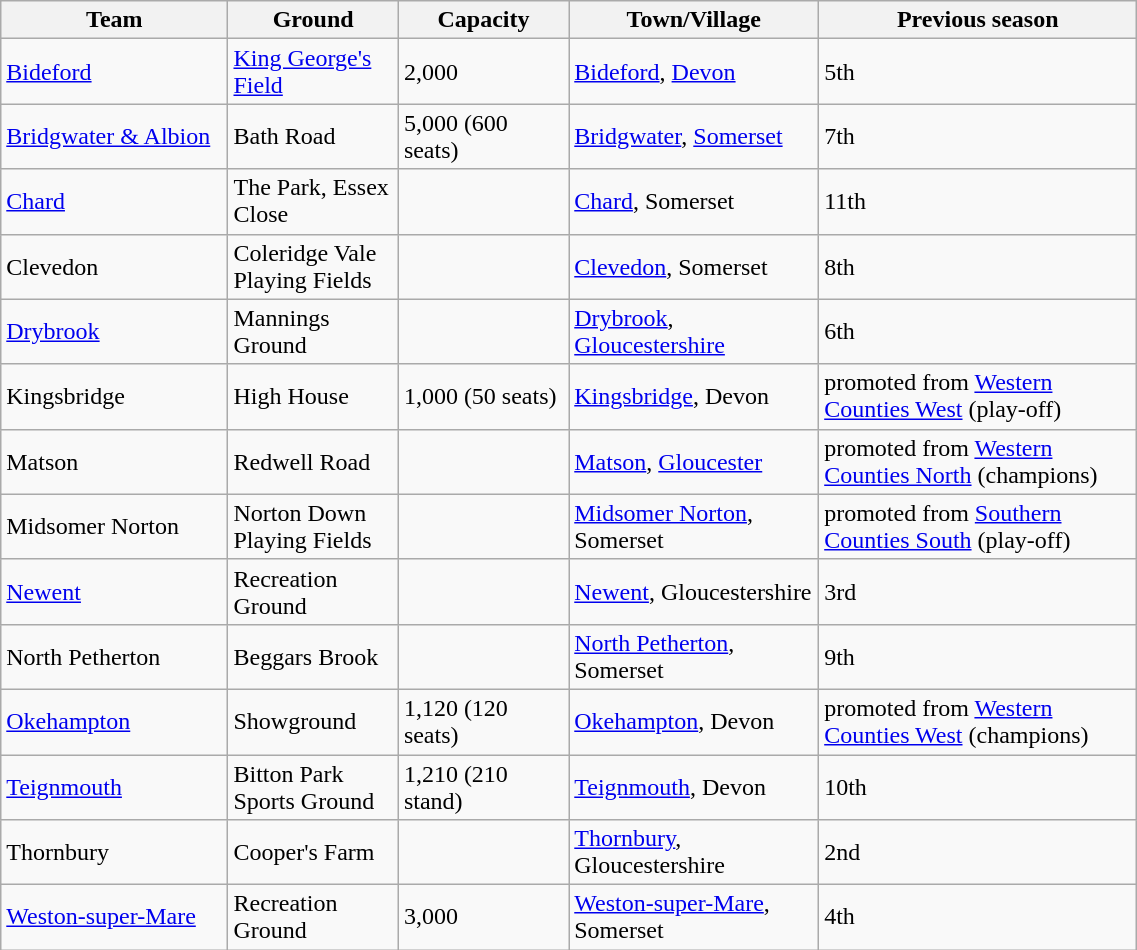<table class="wikitable sortable" width=60%>
<tr>
<th width=20%>Team</th>
<th width=15%>Ground</th>
<th width=15%>Capacity</th>
<th width=22%>Town/Village</th>
<th width=35%>Previous season</th>
</tr>
<tr>
<td><a href='#'>Bideford</a></td>
<td><a href='#'>King George's Field</a></td>
<td>2,000</td>
<td><a href='#'>Bideford</a>, <a href='#'>Devon</a></td>
<td>5th</td>
</tr>
<tr>
<td><a href='#'>Bridgwater & Albion</a></td>
<td>Bath Road</td>
<td>5,000 (600 seats)</td>
<td><a href='#'>Bridgwater</a>, <a href='#'>Somerset</a></td>
<td>7th</td>
</tr>
<tr>
<td><a href='#'>Chard</a></td>
<td>The Park, Essex Close</td>
<td></td>
<td><a href='#'>Chard</a>,  Somerset</td>
<td>11th</td>
</tr>
<tr>
<td>Clevedon</td>
<td>Coleridge Vale Playing Fields</td>
<td></td>
<td><a href='#'>Clevedon</a>, Somerset</td>
<td>8th</td>
</tr>
<tr>
<td><a href='#'>Drybrook</a></td>
<td>Mannings Ground</td>
<td></td>
<td><a href='#'>Drybrook</a>, <a href='#'>Gloucestershire</a></td>
<td>6th</td>
</tr>
<tr>
<td>Kingsbridge</td>
<td>High House</td>
<td>1,000 (50 seats)</td>
<td><a href='#'>Kingsbridge</a>, Devon</td>
<td>promoted from <a href='#'>Western Counties West</a> (play-off)</td>
</tr>
<tr>
<td>Matson</td>
<td>Redwell Road</td>
<td></td>
<td><a href='#'>Matson</a>, <a href='#'>Gloucester</a></td>
<td>promoted from <a href='#'>Western Counties North</a> (champions)</td>
</tr>
<tr>
<td>Midsomer Norton</td>
<td>Norton Down Playing Fields</td>
<td></td>
<td><a href='#'>Midsomer Norton</a>, Somerset</td>
<td>promoted from <a href='#'>Southern Counties South</a> (play-off)</td>
</tr>
<tr>
<td><a href='#'>Newent</a></td>
<td>Recreation Ground</td>
<td></td>
<td><a href='#'>Newent</a>, Gloucestershire</td>
<td>3rd</td>
</tr>
<tr>
<td>North Petherton</td>
<td>Beggars Brook</td>
<td></td>
<td><a href='#'>North Petherton</a>, Somerset</td>
<td>9th</td>
</tr>
<tr>
<td><a href='#'>Okehampton</a></td>
<td>Showground</td>
<td>1,120 (120 seats)</td>
<td><a href='#'>Okehampton</a>, Devon</td>
<td>promoted from <a href='#'>Western Counties West</a> (champions)</td>
</tr>
<tr>
<td><a href='#'>Teignmouth</a></td>
<td>Bitton Park Sports Ground</td>
<td>1,210 (210 stand)</td>
<td><a href='#'>Teignmouth</a>, Devon</td>
<td>10th</td>
</tr>
<tr>
<td>Thornbury</td>
<td>Cooper's Farm</td>
<td></td>
<td><a href='#'>Thornbury</a>, Gloucestershire</td>
<td>2nd</td>
</tr>
<tr>
<td><a href='#'>Weston-super-Mare</a></td>
<td>Recreation Ground</td>
<td>3,000</td>
<td><a href='#'>Weston-super-Mare</a>, Somerset</td>
<td>4th</td>
</tr>
</table>
